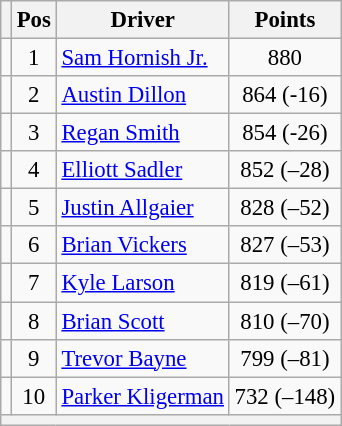<table class="wikitable" style="font-size: 95%;">
<tr>
<th></th>
<th>Pos</th>
<th>Driver</th>
<th>Points</th>
</tr>
<tr>
<td align="left"></td>
<td style="text-align:center;">1</td>
<td><a href='#'>Sam Hornish Jr.</a></td>
<td style="text-align:center;">880</td>
</tr>
<tr>
<td align="left"></td>
<td style="text-align:center;">2</td>
<td><a href='#'>Austin Dillon</a></td>
<td style="text-align:center;">864 (-16)</td>
</tr>
<tr>
<td align="left"></td>
<td style="text-align:center;">3</td>
<td><a href='#'>Regan Smith</a></td>
<td style="text-align:center;">854 (-26)</td>
</tr>
<tr>
<td align="left"></td>
<td style="text-align:center;">4</td>
<td><a href='#'>Elliott Sadler</a></td>
<td style="text-align:center;">852 (–28)</td>
</tr>
<tr>
<td align="left"></td>
<td style="text-align:center;">5</td>
<td><a href='#'>Justin Allgaier</a></td>
<td style="text-align:center;">828 (–52)</td>
</tr>
<tr>
<td align="left"></td>
<td style="text-align:center;">6</td>
<td><a href='#'>Brian Vickers</a></td>
<td style="text-align:center;">827 (–53)</td>
</tr>
<tr>
<td align="left"></td>
<td style="text-align:center;">7</td>
<td><a href='#'>Kyle Larson</a></td>
<td style="text-align:center;">819 (–61)</td>
</tr>
<tr>
<td align="left"></td>
<td style="text-align:center;">8</td>
<td><a href='#'>Brian Scott</a></td>
<td style="text-align:center;">810 (–70)</td>
</tr>
<tr>
<td align="left"></td>
<td style="text-align:center;">9</td>
<td><a href='#'>Trevor Bayne</a></td>
<td style="text-align:center;">799 (–81)</td>
</tr>
<tr>
<td align="left"></td>
<td style="text-align:center;">10</td>
<td><a href='#'>Parker Kligerman</a></td>
<td style="text-align:center;">732 (–148)</td>
</tr>
<tr class="sortbottom">
<th colspan="9"></th>
</tr>
</table>
